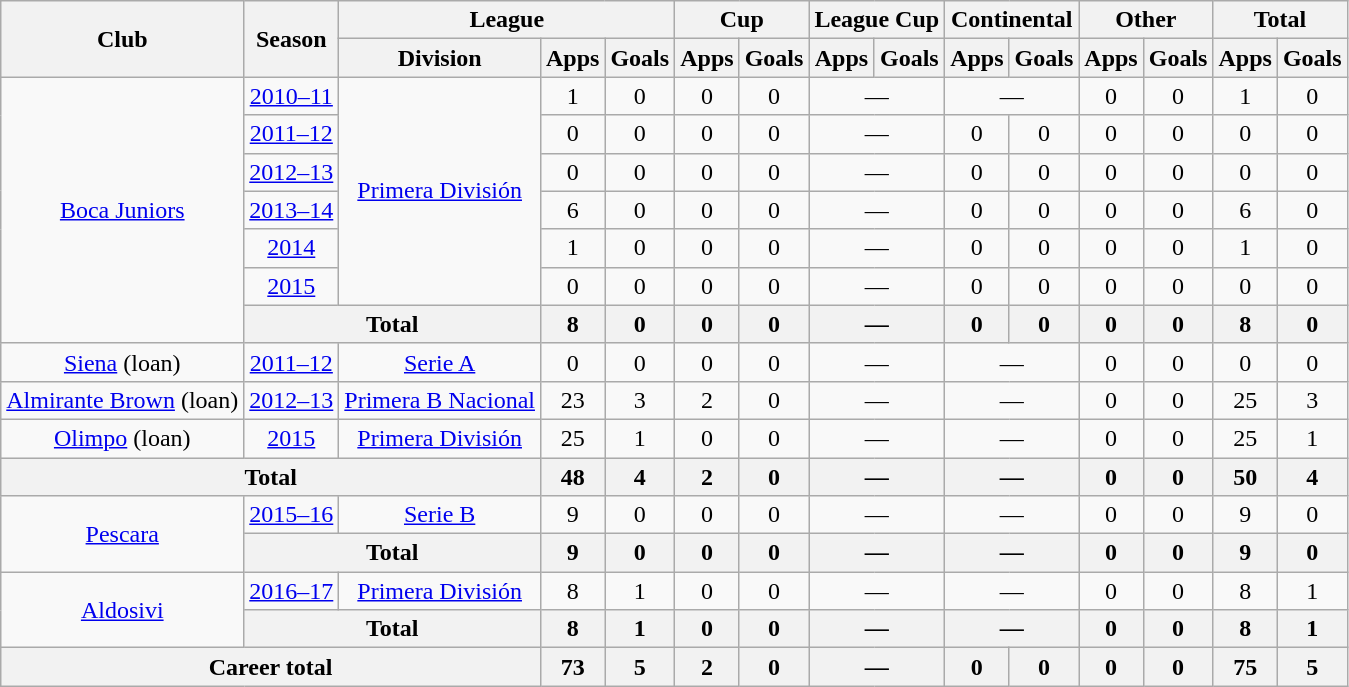<table class="wikitable" style="text-align:center">
<tr>
<th rowspan="2">Club</th>
<th rowspan="2">Season</th>
<th colspan="3">League</th>
<th colspan="2">Cup</th>
<th colspan="2">League Cup</th>
<th colspan="2">Continental</th>
<th colspan="2">Other</th>
<th colspan="2">Total</th>
</tr>
<tr>
<th>Division</th>
<th>Apps</th>
<th>Goals</th>
<th>Apps</th>
<th>Goals</th>
<th>Apps</th>
<th>Goals</th>
<th>Apps</th>
<th>Goals</th>
<th>Apps</th>
<th>Goals</th>
<th>Apps</th>
<th>Goals</th>
</tr>
<tr>
<td rowspan="7"><a href='#'>Boca Juniors</a></td>
<td><a href='#'>2010–11</a></td>
<td rowspan="6"><a href='#'>Primera División</a></td>
<td>1</td>
<td>0</td>
<td>0</td>
<td>0</td>
<td colspan="2">—</td>
<td colspan="2">—</td>
<td>0</td>
<td>0</td>
<td>1</td>
<td>0</td>
</tr>
<tr>
<td><a href='#'>2011–12</a></td>
<td>0</td>
<td>0</td>
<td>0</td>
<td>0</td>
<td colspan="2">—</td>
<td>0</td>
<td>0</td>
<td>0</td>
<td>0</td>
<td>0</td>
<td>0</td>
</tr>
<tr>
<td><a href='#'>2012–13</a></td>
<td>0</td>
<td>0</td>
<td>0</td>
<td>0</td>
<td colspan="2">—</td>
<td>0</td>
<td>0</td>
<td>0</td>
<td>0</td>
<td>0</td>
<td>0</td>
</tr>
<tr>
<td><a href='#'>2013–14</a></td>
<td>6</td>
<td>0</td>
<td>0</td>
<td>0</td>
<td colspan="2">—</td>
<td>0</td>
<td>0</td>
<td>0</td>
<td>0</td>
<td>6</td>
<td>0</td>
</tr>
<tr>
<td><a href='#'>2014</a></td>
<td>1</td>
<td>0</td>
<td>0</td>
<td>0</td>
<td colspan="2">—</td>
<td>0</td>
<td>0</td>
<td>0</td>
<td>0</td>
<td>1</td>
<td>0</td>
</tr>
<tr>
<td><a href='#'>2015</a></td>
<td>0</td>
<td>0</td>
<td>0</td>
<td>0</td>
<td colspan="2">—</td>
<td>0</td>
<td>0</td>
<td>0</td>
<td>0</td>
<td>0</td>
<td>0</td>
</tr>
<tr>
<th colspan="2">Total</th>
<th>8</th>
<th>0</th>
<th>0</th>
<th>0</th>
<th colspan="2">—</th>
<th>0</th>
<th>0</th>
<th>0</th>
<th>0</th>
<th>8</th>
<th>0</th>
</tr>
<tr>
<td rowspan="1"><a href='#'>Siena</a> (loan)</td>
<td><a href='#'>2011–12</a></td>
<td rowspan="1"><a href='#'>Serie A</a></td>
<td>0</td>
<td>0</td>
<td>0</td>
<td>0</td>
<td colspan="2">—</td>
<td colspan="2">—</td>
<td>0</td>
<td>0</td>
<td>0</td>
<td>0</td>
</tr>
<tr>
<td rowspan="1"><a href='#'>Almirante Brown</a> (loan)</td>
<td><a href='#'>2012–13</a></td>
<td rowspan="1"><a href='#'>Primera B Nacional</a></td>
<td>23</td>
<td>3</td>
<td>2</td>
<td>0</td>
<td colspan="2">—</td>
<td colspan="2">—</td>
<td>0</td>
<td>0</td>
<td>25</td>
<td>3</td>
</tr>
<tr>
<td rowspan="1"><a href='#'>Olimpo</a> (loan)</td>
<td><a href='#'>2015</a></td>
<td rowspan="1"><a href='#'>Primera División</a></td>
<td>25</td>
<td>1</td>
<td>0</td>
<td>0</td>
<td colspan="2">—</td>
<td colspan="2">—</td>
<td>0</td>
<td>0</td>
<td>25</td>
<td>1</td>
</tr>
<tr>
<th colspan="3">Total</th>
<th>48</th>
<th>4</th>
<th>2</th>
<th>0</th>
<th colspan="2">—</th>
<th colspan="2">—</th>
<th>0</th>
<th>0</th>
<th>50</th>
<th>4</th>
</tr>
<tr>
<td rowspan="2"><a href='#'>Pescara</a></td>
<td><a href='#'>2015–16</a></td>
<td rowspan="1"><a href='#'>Serie B</a></td>
<td>9</td>
<td>0</td>
<td>0</td>
<td>0</td>
<td colspan="2">—</td>
<td colspan="2">—</td>
<td>0</td>
<td>0</td>
<td>9</td>
<td>0</td>
</tr>
<tr>
<th colspan="2">Total</th>
<th>9</th>
<th>0</th>
<th>0</th>
<th>0</th>
<th colspan="2">—</th>
<th colspan="2">—</th>
<th>0</th>
<th>0</th>
<th>9</th>
<th>0</th>
</tr>
<tr>
<td rowspan="2"><a href='#'>Aldosivi</a></td>
<td><a href='#'>2016–17</a></td>
<td rowspan="1"><a href='#'>Primera División</a></td>
<td>8</td>
<td>1</td>
<td>0</td>
<td>0</td>
<td colspan="2">—</td>
<td colspan="2">—</td>
<td>0</td>
<td>0</td>
<td>8</td>
<td>1</td>
</tr>
<tr>
<th colspan="2">Total</th>
<th>8</th>
<th>1</th>
<th>0</th>
<th>0</th>
<th colspan="2">—</th>
<th colspan="2">—</th>
<th>0</th>
<th>0</th>
<th>8</th>
<th>1</th>
</tr>
<tr>
<th colspan="3">Career total</th>
<th>73</th>
<th>5</th>
<th>2</th>
<th>0</th>
<th colspan="2">—</th>
<th>0</th>
<th>0</th>
<th>0</th>
<th>0</th>
<th>75</th>
<th>5</th>
</tr>
</table>
